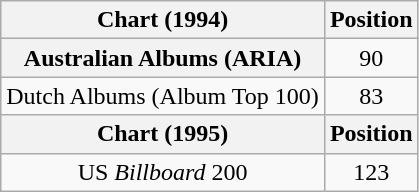<table class="wikitable plainrowheaders" style="text-align:center">
<tr>
<th scope="col">Chart (1994)</th>
<th scope="col">Position</th>
</tr>
<tr>
<th scope="row">Australian Albums (ARIA)</th>
<td>90</td>
</tr>
<tr>
<td>Dutch Albums (Album Top 100)</td>
<td align="center">83</td>
</tr>
<tr>
<th scope="col">Chart (1995)</th>
<th scope="col">Position</th>
</tr>
<tr>
<td>US <em>Billboard</em> 200</td>
<td align="center">123</td>
</tr>
</table>
